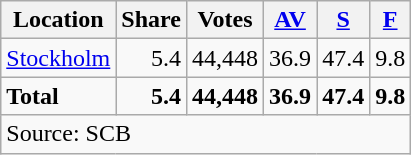<table class="wikitable sortable" style=text-align:right>
<tr>
<th>Location</th>
<th>Share</th>
<th>Votes</th>
<th><a href='#'>AV</a></th>
<th><a href='#'>S</a></th>
<th><a href='#'>F</a></th>
</tr>
<tr>
<td align=left><a href='#'>Stockholm</a></td>
<td>5.4</td>
<td>44,448</td>
<td>36.9</td>
<td>47.4</td>
<td>9.8</td>
</tr>
<tr>
<td align=left><strong>Total</strong></td>
<td><strong>5.4</strong></td>
<td><strong>44,448</strong></td>
<td><strong>36.9</strong></td>
<td><strong>47.4</strong></td>
<td><strong>9.8</strong></td>
</tr>
<tr>
<td align=left colspan=6>Source: SCB </td>
</tr>
</table>
